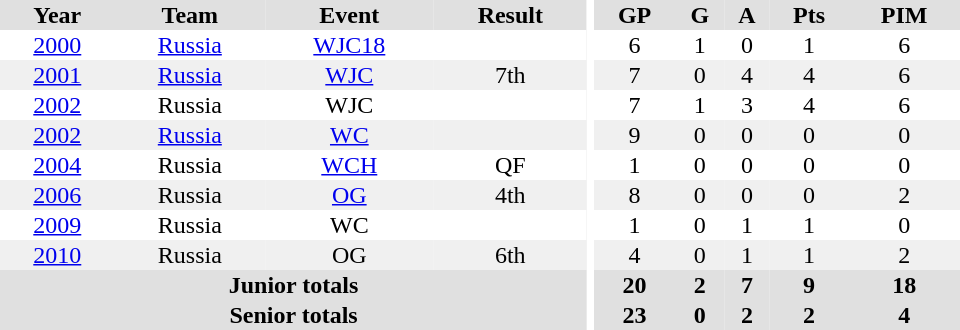<table border="0" cellpadding="1" cellspacing="0" ID="Table3" style="text-align:center; width:40em">
<tr ALIGN="center" bgcolor="#e0e0e0">
<th>Year</th>
<th>Team</th>
<th>Event</th>
<th>Result</th>
<th rowspan="99" bgcolor="#ffffff"></th>
<th>GP</th>
<th>G</th>
<th>A</th>
<th>Pts</th>
<th>PIM</th>
</tr>
<tr>
<td><a href='#'>2000</a></td>
<td><a href='#'>Russia</a></td>
<td><a href='#'>WJC18</a></td>
<td></td>
<td>6</td>
<td>1</td>
<td>0</td>
<td>1</td>
<td>6</td>
</tr>
<tr bgcolor="#f0f0f0">
<td><a href='#'>2001</a></td>
<td><a href='#'>Russia</a></td>
<td><a href='#'>WJC</a></td>
<td>7th</td>
<td>7</td>
<td>0</td>
<td>4</td>
<td>4</td>
<td>6</td>
</tr>
<tr>
<td><a href='#'>2002</a></td>
<td>Russia</td>
<td>WJC</td>
<td></td>
<td>7</td>
<td>1</td>
<td>3</td>
<td>4</td>
<td>6</td>
</tr>
<tr bgcolor="#f0f0f0">
<td><a href='#'>2002</a></td>
<td><a href='#'>Russia</a></td>
<td><a href='#'>WC</a></td>
<td></td>
<td>9</td>
<td>0</td>
<td>0</td>
<td>0</td>
<td>0</td>
</tr>
<tr>
<td><a href='#'>2004</a></td>
<td>Russia</td>
<td><a href='#'>WCH</a></td>
<td>QF</td>
<td>1</td>
<td>0</td>
<td>0</td>
<td>0</td>
<td>0</td>
</tr>
<tr bgcolor="#f0f0f0">
<td><a href='#'>2006</a></td>
<td>Russia</td>
<td><a href='#'>OG</a></td>
<td>4th</td>
<td>8</td>
<td>0</td>
<td>0</td>
<td>0</td>
<td>2</td>
</tr>
<tr>
<td><a href='#'>2009</a></td>
<td>Russia</td>
<td>WC</td>
<td></td>
<td>1</td>
<td>0</td>
<td>1</td>
<td>1</td>
<td>0</td>
</tr>
<tr bgcolor="#f0f0f0">
<td><a href='#'>2010</a></td>
<td>Russia</td>
<td>OG</td>
<td>6th</td>
<td>4</td>
<td>0</td>
<td>1</td>
<td>1</td>
<td>2</td>
</tr>
<tr bgcolor="#e0e0e0">
<th colspan="4">Junior totals</th>
<th>20</th>
<th>2</th>
<th>7</th>
<th>9</th>
<th>18</th>
</tr>
<tr bgcolor="#e0e0e0">
<th colspan="4">Senior totals</th>
<th>23</th>
<th>0</th>
<th>2</th>
<th>2</th>
<th>4</th>
</tr>
</table>
